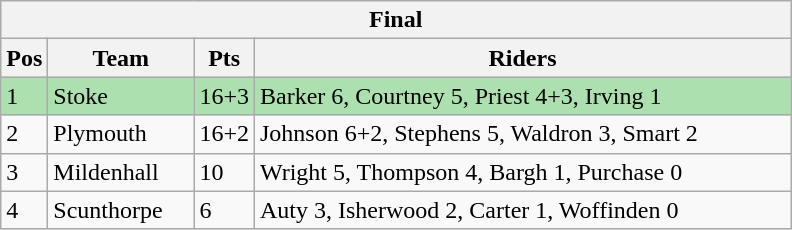<table class="wikitable">
<tr>
<th colspan="4">Final</th>
</tr>
<tr>
<th width=20>Pos</th>
<th width=90>Team</th>
<th width=20>Pts</th>
<th width=350>Riders</th>
</tr>
<tr style="background:#ACE1AF;">
<td>1</td>
<td align=left>Stoke</td>
<td>16+3</td>
<td>Barker 6, Courtney 5, Priest 4+3, Irving 1</td>
</tr>
<tr>
<td>2</td>
<td align=left>Plymouth</td>
<td>16+2</td>
<td>Johnson 6+2, Stephens 5, Waldron 3, Smart 2</td>
</tr>
<tr>
<td>3</td>
<td align=left>Mildenhall</td>
<td>10</td>
<td>Wright 5, Thompson 4, Bargh 1, Purchase 0</td>
</tr>
<tr>
<td>4</td>
<td align=left>Scunthorpe</td>
<td>6</td>
<td>Auty 3, Isherwood 2, Carter 1, Woffinden 0</td>
</tr>
</table>
